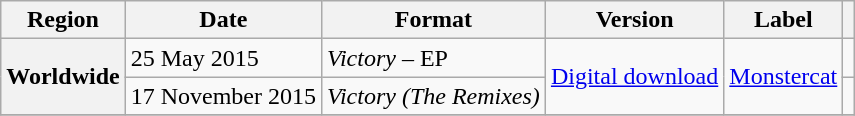<table class="wikitable plainrowheaders">
<tr>
<th>Region</th>
<th>Date</th>
<th>Format</th>
<th>Version</th>
<th>Label</th>
<th></th>
</tr>
<tr>
<th scope="row" rowspan="2">Worldwide</th>
<td>25 May 2015</td>
<td><em>Victory </em>– EP</td>
<td rowspan="2"><a href='#'>Digital download</a></td>
<td rowspan="2"><a href='#'>Monstercat</a></td>
<td></td>
</tr>
<tr>
<td>17 November 2015</td>
<td><em>Victory (The Remixes)</em></td>
<td></td>
</tr>
<tr>
</tr>
</table>
